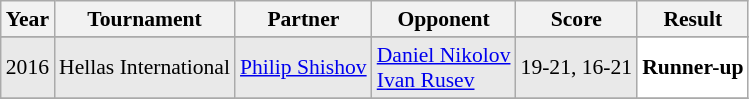<table class="sortable wikitable" style="font-size: 90%;">
<tr>
<th>Year</th>
<th>Tournament</th>
<th>Partner</th>
<th>Opponent</th>
<th>Score</th>
<th>Result</th>
</tr>
<tr>
</tr>
<tr style="background:#E9E9E9">
<td align="center">2016</td>
<td align="left">Hellas International</td>
<td align="left"> <a href='#'>Philip Shishov</a></td>
<td align="left"> <a href='#'>Daniel Nikolov</a><br> <a href='#'>Ivan Rusev</a></td>
<td align="left">19-21, 16-21</td>
<td style="text-align:left; background:white"> <strong>Runner-up</strong></td>
</tr>
<tr>
</tr>
</table>
